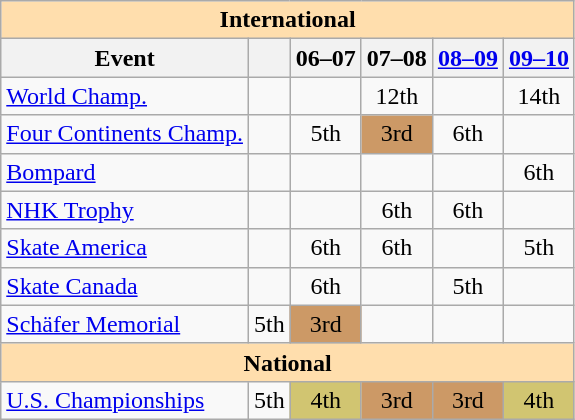<table class="wikitable" style="text-align:center">
<tr>
<th style="background-color: #ffdead; " colspan=6 align=center>International</th>
</tr>
<tr>
<th>Event</th>
<th></th>
<th>06–07</th>
<th>07–08</th>
<th><a href='#'>08–09</a></th>
<th><a href='#'>09–10</a></th>
</tr>
<tr>
<td align=left><a href='#'>World Champ.</a></td>
<td></td>
<td></td>
<td>12th</td>
<td></td>
<td>14th</td>
</tr>
<tr>
<td align=left><a href='#'>Four Continents Champ.</a></td>
<td></td>
<td>5th</td>
<td bgcolor=cc9966>3rd</td>
<td>6th</td>
<td></td>
</tr>
<tr>
<td align=left> <a href='#'>Bompard</a></td>
<td></td>
<td></td>
<td></td>
<td></td>
<td>6th</td>
</tr>
<tr>
<td align=left> <a href='#'>NHK Trophy</a></td>
<td></td>
<td></td>
<td>6th</td>
<td>6th</td>
<td></td>
</tr>
<tr>
<td align=left> <a href='#'>Skate America</a></td>
<td></td>
<td>6th</td>
<td>6th</td>
<td></td>
<td>5th</td>
</tr>
<tr>
<td align=left> <a href='#'>Skate Canada</a></td>
<td></td>
<td>6th</td>
<td></td>
<td>5th</td>
<td></td>
</tr>
<tr>
<td align=left><a href='#'>Schäfer Memorial</a></td>
<td>5th</td>
<td bgcolor=cc9966>3rd</td>
<td></td>
<td></td>
<td></td>
</tr>
<tr>
<th style="background-color: #ffdead; " colspan=6 align=center>National</th>
</tr>
<tr>
<td align=left><a href='#'>U.S. Championships</a></td>
<td>5th</td>
<td bgcolor=d1c571>4th</td>
<td bgcolor=cc9966>3rd</td>
<td bgcolor=cc9966>3rd</td>
<td bgcolor=d1c571>4th</td>
</tr>
</table>
